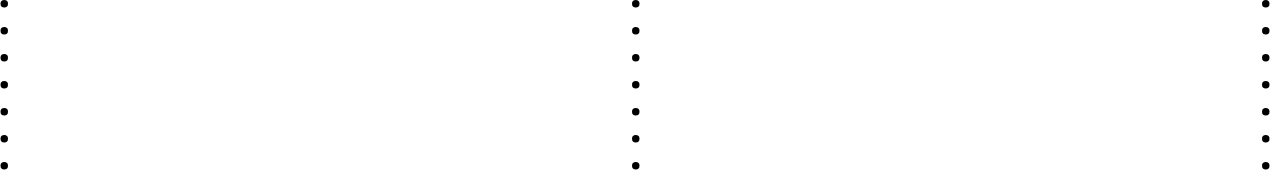<table width=100%>
<tr>
<td valign=top><br><ul><li></li><li></li><li></li><li></li><li></li><li></li><li></li></ul></td>
<td valign=top><br><ul><li></li><li></li><li></li><li></li><li></li><li></li><li></li></ul></td>
<td valign=top><br><ul><li></li><li></li><li></li><li></li><li></li><li></li><li></li></ul></td>
</tr>
</table>
